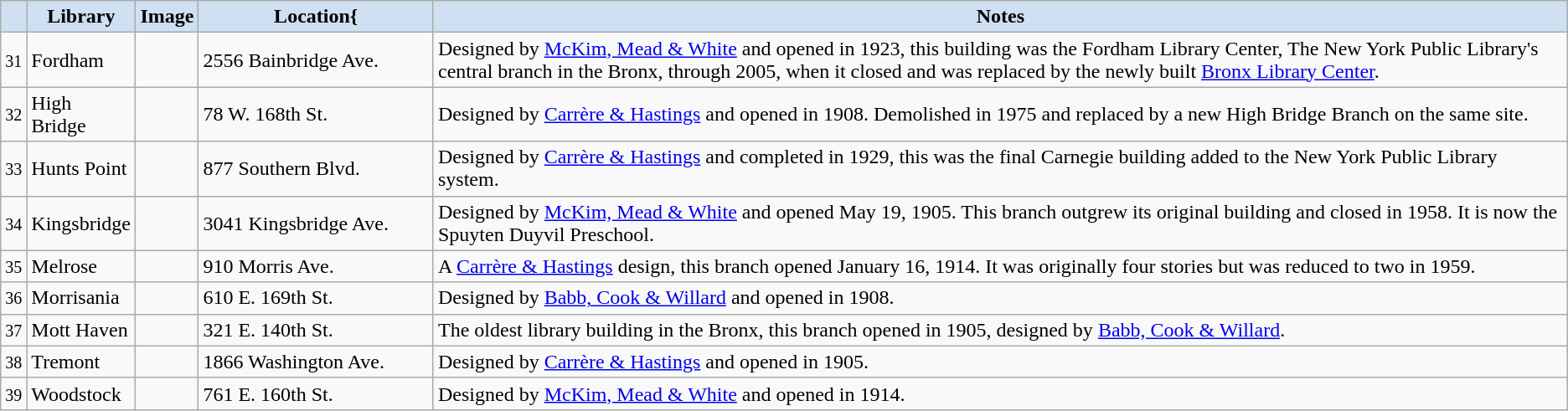<table class="wikitable sortable" align="center">
<tr>
<th style="background-color:#CEE0F2;"></th>
<th style="background-color:#CEE0F2;">Library</th>
<th style="background-color:#CEE0F2;" class="unsortable">Image</th>
<th width=15% style="background-color:#CEE0F2;">Location{</th>
<th style="background-color:#CEE0F2;" class="unsortable">Notes</th>
</tr>
<tr ->
<td align=center><small>31</small></td>
<td>Fordham</td>
<td></td>
<td>2556 Bainbridge Ave.<br><small></small></td>
<td>Designed by <a href='#'>McKim, Mead & White</a> and opened in 1923, this building was the Fordham Library Center, The New York Public Library's central branch in the Bronx, through 2005, when it closed and was replaced by the newly built <a href='#'>Bronx Library Center</a>.</td>
</tr>
<tr ->
<td align=center><small>32</small></td>
<td>High Bridge</td>
<td></td>
<td>78 W. 168th St.<br><small></small></td>
<td>Designed by <a href='#'>Carrère & Hastings</a> and opened in 1908. Demolished in 1975 and replaced by a new High Bridge Branch on the same site.</td>
</tr>
<tr ->
<td><small>33</small></td>
<td>Hunts Point</td>
<td></td>
<td>877 Southern Blvd.<br><small></small></td>
<td>Designed by <a href='#'>Carrère & Hastings</a> and completed in 1929, this was the final Carnegie building added to the New York Public Library system.</td>
</tr>
<tr ->
<td align=center><small>34</small></td>
<td>Kingsbridge</td>
<td></td>
<td>3041 Kingsbridge Ave.<br><small></small></td>
<td>Designed by <a href='#'>McKim, Mead & White</a> and opened May 19, 1905. This branch outgrew its original building and closed in 1958.  It is now the Spuyten Duyvil Preschool.</td>
</tr>
<tr ->
<td align=center><small>35</small></td>
<td>Melrose</td>
<td></td>
<td>910 Morris Ave.<br><small></small></td>
<td>A <a href='#'>Carrère & Hastings</a> design, this branch opened January 16, 1914. It was originally four stories but was reduced to two in 1959.</td>
</tr>
<tr ->
<td><small>36</small></td>
<td>Morrisania</td>
<td></td>
<td>610 E. 169th St.<br><small></small></td>
<td>Designed by <a href='#'>Babb, Cook & Willard</a> and opened in 1908.</td>
</tr>
<tr ->
<td><small>37</small></td>
<td>Mott Haven</td>
<td></td>
<td>321 E. 140th St.<br><small></small></td>
<td>The oldest library building in the Bronx, this branch opened in 1905, designed by <a href='#'>Babb, Cook & Willard</a>.</td>
</tr>
<tr ->
<td align=center><small>38</small></td>
<td>Tremont</td>
<td></td>
<td>1866 Washington Ave.<br><small></small></td>
<td>Designed by <a href='#'>Carrère & Hastings</a> and opened in 1905.</td>
</tr>
<tr ->
<td><small>39</small></td>
<td>Woodstock</td>
<td></td>
<td>761 E. 160th St.<br><small></small></td>
<td>Designed by <a href='#'>McKim, Mead & White</a> and opened in 1914.</td>
</tr>
</table>
